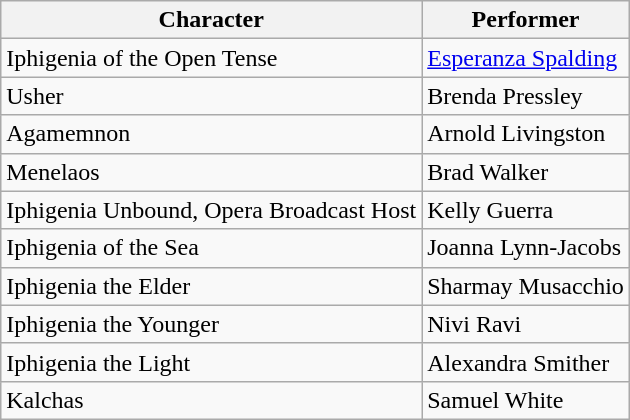<table class="wikitable">
<tr>
<th>Character</th>
<th>Performer</th>
</tr>
<tr>
<td>Iphigenia of the Open Tense</td>
<td><a href='#'>Esperanza Spalding</a></td>
</tr>
<tr>
<td>Usher</td>
<td>Brenda Pressley</td>
</tr>
<tr>
<td>Agamemnon</td>
<td>Arnold Livingston</td>
</tr>
<tr>
<td>Menelaos</td>
<td>Brad Walker</td>
</tr>
<tr>
<td>Iphigenia Unbound, Opera Broadcast Host</td>
<td>Kelly Guerra</td>
</tr>
<tr>
<td>Iphigenia of the Sea</td>
<td>Joanna Lynn-Jacobs</td>
</tr>
<tr>
<td>Iphigenia the Elder</td>
<td>Sharmay Musacchio</td>
</tr>
<tr>
<td>Iphigenia the Younger</td>
<td>Nivi Ravi</td>
</tr>
<tr>
<td>Iphigenia the Light</td>
<td>Alexandra Smither</td>
</tr>
<tr>
<td>Kalchas</td>
<td>Samuel White</td>
</tr>
</table>
